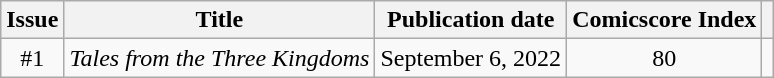<table class="wikitable"  style="text-align:center;">
<tr>
<th>Issue</th>
<th>Title</th>
<th>Publication date</th>
<th>Comicscore Index</th>
<th></th>
</tr>
<tr>
<td>#1</td>
<td><em>Tales from the Three Kingdoms</em></td>
<td>September 6, 2022</td>
<td>80</td>
<td></td>
</tr>
</table>
